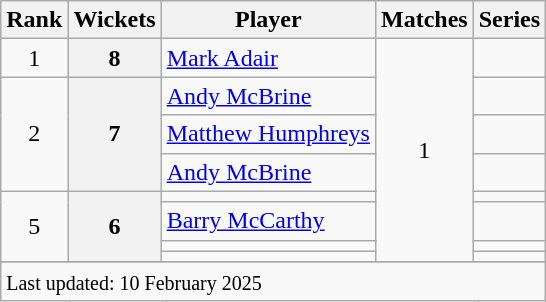<table class="wikitable plainrowheaders sortable">
<tr>
<th scope=col>Rank</th>
<th scope=col>Wickets</th>
<th scope=col>Player</th>
<th scope=col>Matches</th>
<th scope=col>Series</th>
</tr>
<tr>
<td align=center>1</td>
<th scope=row style=text-align:center;>8</th>
<td><a href='#'>Mark Adair</a></td>
<td align=center  rowspan=8>1</td>
<td></td>
</tr>
<tr>
<td align=center rowspan=3>2</td>
<th scope=row style=text-align:center; rowspan=3>7</th>
<td><a href='#'>Andy McBrine</a></td>
<td></td>
</tr>
<tr>
<td><a href='#'>Matthew Humphreys</a></td>
<td></td>
</tr>
<tr>
<td><a href='#'>Andy McBrine</a></td>
<td></td>
</tr>
<tr>
<td align=center rowspan=4>5</td>
<th scope=row style=text-align:center; rowspan=4>6</th>
<td></td>
<td></td>
</tr>
<tr>
<td><a href='#'>Barry McCarthy</a></td>
<td></td>
</tr>
<tr>
<td></td>
<td></td>
</tr>
<tr>
<td></td>
<td></td>
</tr>
<tr>
</tr>
<tr class=sortbottom>
<td colspan=5><small>Last updated: 10 February 2025</small></td>
</tr>
</table>
